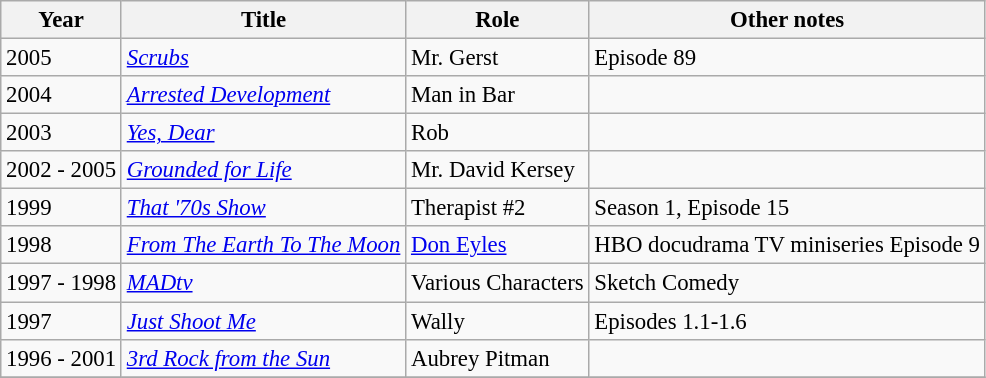<table class="wikitable" style="font-size: 95%;">
<tr>
<th>Year</th>
<th>Title</th>
<th>Role</th>
<th>Other notes</th>
</tr>
<tr>
<td>2005</td>
<td><em><a href='#'>Scrubs</a></em></td>
<td>Mr. Gerst</td>
<td>Episode 89</td>
</tr>
<tr>
<td>2004</td>
<td><em><a href='#'>Arrested Development</a></em></td>
<td>Man in Bar</td>
<td></td>
</tr>
<tr>
<td>2003</td>
<td><em><a href='#'>Yes, Dear</a></em></td>
<td>Rob</td>
<td></td>
</tr>
<tr>
<td>2002 - 2005</td>
<td><em><a href='#'>Grounded for Life</a></em></td>
<td>Mr. David Kersey</td>
<td></td>
</tr>
<tr>
<td>1999</td>
<td><em><a href='#'>That '70s Show</a></em></td>
<td>Therapist #2</td>
<td>Season 1, Episode 15</td>
</tr>
<tr>
<td>1998</td>
<td><em><a href='#'>From The Earth To The Moon </a></em></td>
<td><a href='#'>Don Eyles</a></td>
<td>HBO docudrama TV miniseries Episode 9</td>
</tr>
<tr>
<td>1997 - 1998</td>
<td><em><a href='#'>MADtv</a></em></td>
<td>Various Characters</td>
<td>Sketch Comedy</td>
</tr>
<tr>
<td>1997</td>
<td><em><a href='#'>Just Shoot Me</a></em></td>
<td>Wally</td>
<td>Episodes 1.1-1.6</td>
</tr>
<tr>
<td>1996 - 2001</td>
<td><em><a href='#'>3rd Rock from the Sun</a></em></td>
<td>Aubrey Pitman</td>
<td></td>
</tr>
<tr>
</tr>
</table>
